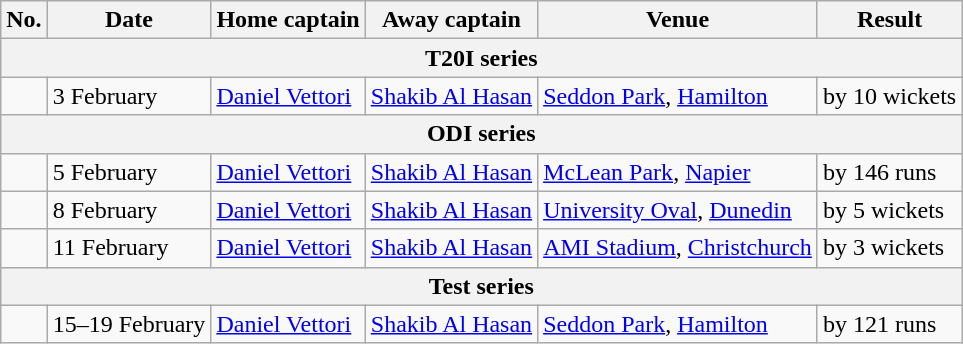<table class="wikitable">
<tr>
<th>No.</th>
<th>Date</th>
<th>Home captain</th>
<th>Away captain</th>
<th>Venue</th>
<th>Result</th>
</tr>
<tr>
<th colspan="9">T20I series</th>
</tr>
<tr>
<td></td>
<td>3 February</td>
<td><a href='#'>Daniel Vettori</a></td>
<td><a href='#'>Shakib Al Hasan</a></td>
<td><a href='#'>Seddon Park</a>, <a href='#'>Hamilton</a></td>
<td> by 10 wickets</td>
</tr>
<tr>
<th colspan="9">ODI series</th>
</tr>
<tr>
<td></td>
<td>5 February</td>
<td><a href='#'>Daniel Vettori</a></td>
<td><a href='#'>Shakib Al Hasan</a></td>
<td><a href='#'>McLean Park</a>, <a href='#'>Napier</a></td>
<td> by 146 runs</td>
</tr>
<tr>
<td></td>
<td>8 February</td>
<td><a href='#'>Daniel Vettori</a></td>
<td><a href='#'>Shakib Al Hasan</a></td>
<td><a href='#'>University Oval</a>, <a href='#'>Dunedin</a></td>
<td> by 5 wickets</td>
</tr>
<tr>
<td></td>
<td>11 February</td>
<td><a href='#'>Daniel Vettori</a></td>
<td><a href='#'>Shakib Al Hasan</a></td>
<td><a href='#'>AMI Stadium</a>, <a href='#'>Christchurch</a></td>
<td> by 3 wickets</td>
</tr>
<tr>
<th colspan="9">Test series</th>
</tr>
<tr>
<td></td>
<td>15–19 February</td>
<td><a href='#'>Daniel Vettori</a></td>
<td><a href='#'>Shakib Al Hasan</a></td>
<td><a href='#'>Seddon Park</a>, <a href='#'>Hamilton</a></td>
<td> by 121 runs</td>
</tr>
</table>
